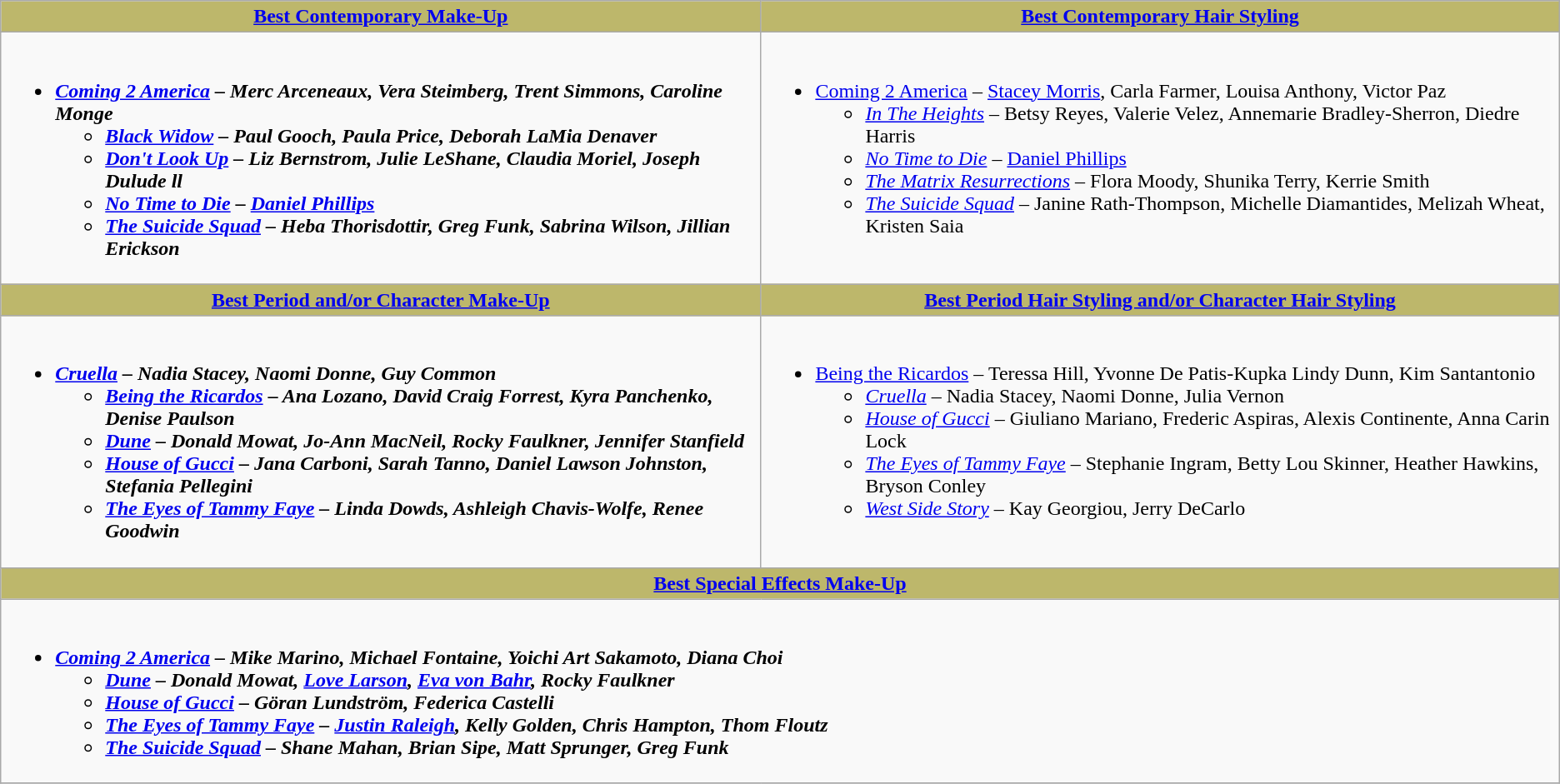<table class=wikitable>
<tr>
<th style="background:#BDB76B;"><a href='#'>Best Contemporary Make-Up</a></th>
<th style="background:#BDB76B;"><a href='#'>Best Contemporary Hair Styling</a></th>
</tr>
<tr>
<td valign="top"><br><ul><li><strong><em><a href='#'>Coming 2 America</a><em> – Merc Arceneaux, Vera Steimberg, Trent Simmons, Caroline Monge<strong><ul><li></em><a href='#'>Black Widow</a><em> – Paul Gooch, Paula Price, Deborah LaMia Denaver</li><li></em><a href='#'>Don't Look Up</a><em> – Liz Bernstrom, Julie LeShane, Claudia Moriel, Joseph Dulude ll</li><li></em><a href='#'>No Time to Die</a><em> – <a href='#'>Daniel Phillips</a></li><li></em><a href='#'>The Suicide Squad</a><em> – Heba Thorisdottir, Greg Funk, Sabrina Wilson, Jillian Erickson</li></ul></li></ul></td>
<td valign="top"><br><ul><li></em></strong><a href='#'>Coming 2 America</a></em> – <a href='#'>Stacey Morris</a>, Carla Farmer, Louisa Anthony, Victor Paz</strong><ul><li><em><a href='#'>In The Heights</a></em> – Betsy Reyes, Valerie Velez, Annemarie Bradley-Sherron, Diedre Harris</li><li><em><a href='#'>No Time to Die</a></em> – <a href='#'>Daniel Phillips</a></li><li><em><a href='#'>The Matrix Resurrections</a></em> – Flora Moody, Shunika Terry, Kerrie Smith</li><li><em><a href='#'>The Suicide Squad</a></em> – Janine Rath-Thompson, Michelle Diamantides, Melizah Wheat, Kristen Saia</li></ul></li></ul></td>
</tr>
<tr>
<th style="background:#BDB76B;"><a href='#'>Best Period and/or Character Make-Up</a></th>
<th style="background:#BDB76B;"><a href='#'>Best Period Hair Styling and/or Character Hair Styling</a></th>
</tr>
<tr>
<td valign="top"><br><ul><li><strong><em><a href='#'>Cruella</a><em> – Nadia Stacey, Naomi Donne, Guy Common<strong><ul><li></em><a href='#'>Being the Ricardos</a><em> – Ana Lozano, David Craig Forrest, Kyra Panchenko, Denise Paulson</li><li></em><a href='#'>Dune</a><em> – Donald Mowat, Jo-Ann MacNeil, Rocky Faulkner, Jennifer Stanfield</li><li></em><a href='#'>House of Gucci</a><em> – Jana Carboni, Sarah Tanno, Daniel Lawson Johnston, Stefania Pellegini</li><li></em><a href='#'>The Eyes of Tammy Faye</a><em> – Linda Dowds, Ashleigh Chavis-Wolfe, Renee Goodwin</li></ul></li></ul></td>
<td valign="top"><br><ul><li></em></strong><a href='#'>Being the Ricardos</a></em> – Teressa Hill, Yvonne De Patis-Kupka Lindy Dunn, Kim Santantonio</strong><ul><li><em><a href='#'>Cruella</a></em> – Nadia Stacey, Naomi Donne, Julia Vernon</li><li><em><a href='#'>House of Gucci</a></em> – Giuliano Mariano, Frederic Aspiras, Alexis Continente, Anna Carin Lock</li><li><em><a href='#'>The Eyes of Tammy Faye</a></em> – Stephanie Ingram, Betty Lou Skinner, Heather Hawkins, Bryson Conley</li><li><em><a href='#'>West Side Story</a></em> – Kay Georgiou, Jerry DeCarlo</li></ul></li></ul></td>
</tr>
<tr>
<th colspan="2" style="background:#BDB76B;"><a href='#'>Best Special Effects Make-Up</a></th>
</tr>
<tr>
<td colspan="2" valign="top"><br><ul><li><strong><em><a href='#'>Coming 2 America</a><em> – Mike Marino, Michael Fontaine, Yoichi Art Sakamoto, Diana Choi<strong><ul><li></em><a href='#'>Dune</a><em> – Donald Mowat, <a href='#'>Love Larson</a>, <a href='#'>Eva von Bahr</a>, Rocky Faulkner</li><li></em><a href='#'>House of Gucci</a><em> – Göran Lundström, Federica Castelli</li><li></em><a href='#'>The Eyes of Tammy Faye</a><em> – <a href='#'>Justin Raleigh</a>, Kelly Golden, Chris Hampton, Thom Floutz</li><li></em><a href='#'>The Suicide Squad</a><em> – Shane Mahan, Brian Sipe, Matt Sprunger, Greg Funk</li></ul></li></ul></td>
</tr>
<tr>
</tr>
</table>
